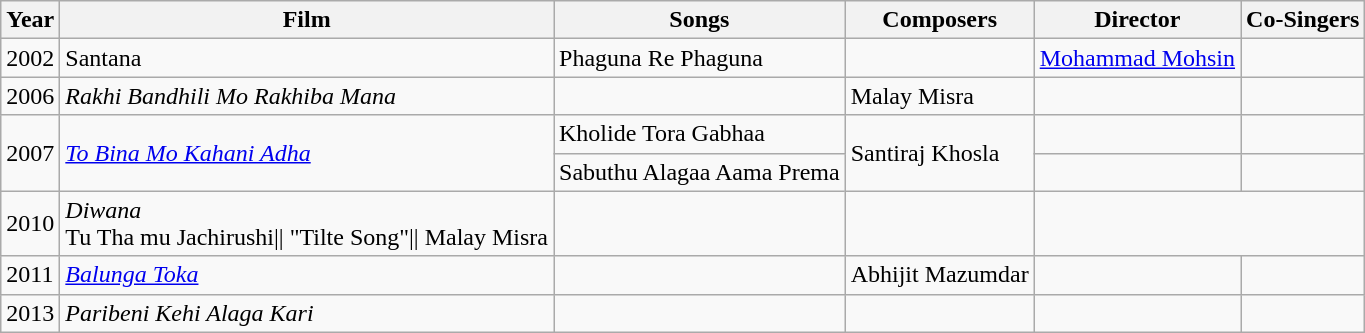<table class="wikitable sortable">
<tr>
<th>Year</th>
<th>Film</th>
<th>Songs</th>
<th>Composers</th>
<th>Director</th>
<th>Co-Singers</th>
</tr>
<tr>
<td>2002</td>
<td>Santana</td>
<td>Phaguna Re Phaguna</td>
<td></td>
<td><a href='#'>Mohammad Mohsin</a></td>
<td></td>
</tr>
<tr>
<td>2006</td>
<td><em>Rakhi Bandhili Mo Rakhiba Mana</em></td>
<td></td>
<td>Malay Misra</td>
<td></td>
<td></td>
</tr>
<tr>
<td rowspan="2">2007</td>
<td rowspan="2"><em><a href='#'>To Bina Mo Kahani Adha</a></em></td>
<td>Kholide Tora Gabhaa</td>
<td rowspan="2">Santiraj Khosla</td>
<td></td>
<td></td>
</tr>
<tr>
<td>Sabuthu Alagaa Aama Prema</td>
<td></td>
<td></td>
</tr>
<tr>
<td>2010</td>
<td><em>Diwana</em><br>Tu Tha mu Jachirushi|| "Tilte Song"|| Malay Misra</td>
<td></td>
<td></td>
</tr>
<tr>
<td>2011</td>
<td><em><a href='#'>Balunga Toka</a></em></td>
<td></td>
<td>Abhijit Mazumdar</td>
<td></td>
<td></td>
</tr>
<tr>
<td>2013</td>
<td><em>Paribeni Kehi Alaga Kari</em></td>
<td></td>
<td></td>
<td></td>
<td></td>
</tr>
</table>
